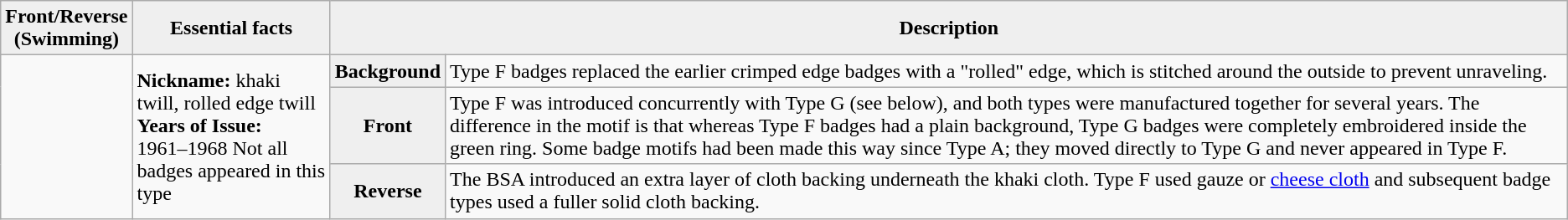<table class="wikitable">
<tr>
<th style="background:#efefef;">Front/Reverse<br>(Swimming)</th>
<th style="background:#efefef;">Essential facts</th>
<th style="background:#efefef;" colspan=2>Description</th>
</tr>
<tr>
<td rowspan=3></td>
<td rowspan=3><strong>Nickname:</strong> khaki twill, rolled edge twill <br> <strong>Years of Issue:</strong> <br>1961–1968 Not all badges appeared in this type</td>
<th style="background:#efefef;">Background</th>
<td>Type F badges replaced the earlier crimped edge badges with a "rolled" edge, which is stitched around the outside to prevent unraveling.</td>
</tr>
<tr>
<th style="background:#efefef;">Front</th>
<td>Type F was introduced concurrently with Type G (see below), and both types were manufactured together for several years. The difference in the motif is that whereas Type F badges had a plain background, Type G badges were completely embroidered inside the green ring. Some badge motifs had been made this way since Type A; they moved directly to Type G and never appeared in Type F.</td>
</tr>
<tr>
<th style="background:#efefef;">Reverse</th>
<td>The BSA introduced an extra layer of cloth backing underneath the khaki cloth. Type F used gauze or <a href='#'>cheese cloth</a> and subsequent badge types used a fuller solid cloth backing.</td>
</tr>
</table>
